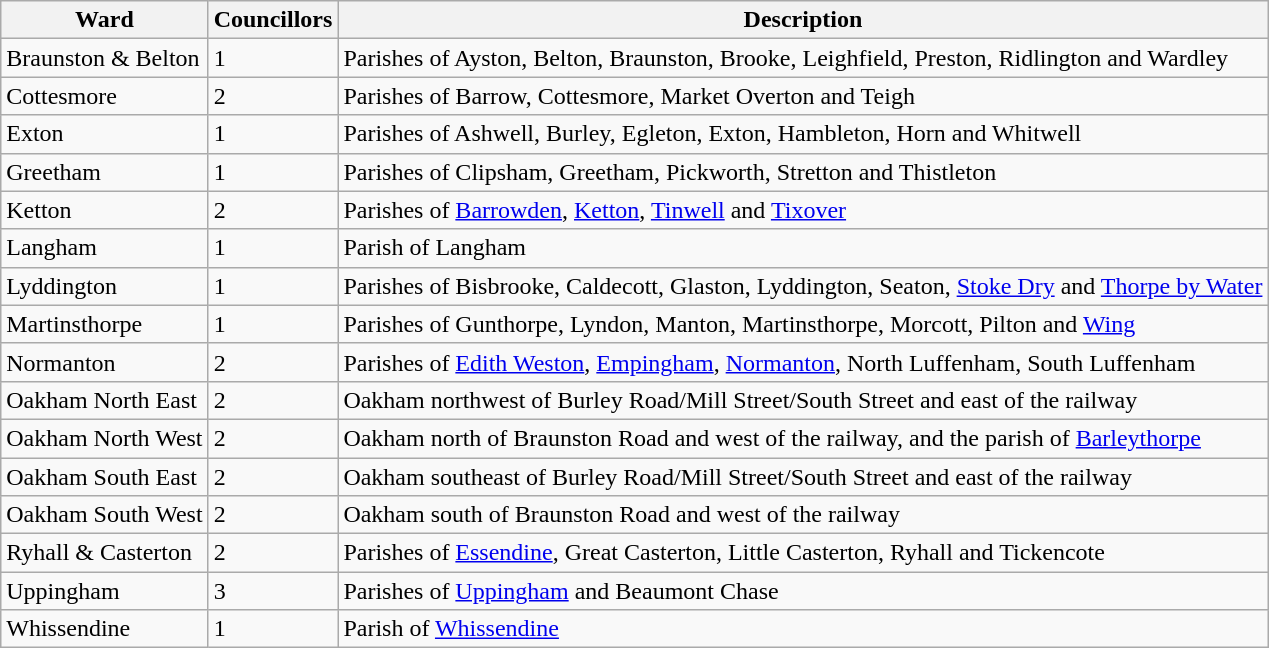<table class="wikitable">
<tr>
<th>Ward</th>
<th>Councillors</th>
<th>Description</th>
</tr>
<tr>
<td>Braunston & Belton</td>
<td>1</td>
<td>Parishes of Ayston, Belton, Braunston, Brooke, Leighfield, Preston, Ridlington and Wardley</td>
</tr>
<tr>
<td>Cottesmore</td>
<td>2</td>
<td>Parishes of Barrow, Cottesmore, Market Overton and Teigh</td>
</tr>
<tr>
<td>Exton</td>
<td>1</td>
<td>Parishes of Ashwell, Burley, Egleton, Exton, Hambleton, Horn and Whitwell</td>
</tr>
<tr>
<td>Greetham</td>
<td>1</td>
<td>Parishes of Clipsham, Greetham, Pickworth, Stretton and Thistleton</td>
</tr>
<tr>
<td>Ketton</td>
<td>2</td>
<td>Parishes of <a href='#'>Barrowden</a>, <a href='#'>Ketton</a>, <a href='#'>Tinwell</a> and <a href='#'>Tixover</a></td>
</tr>
<tr>
<td>Langham</td>
<td>1</td>
<td>Parish of Langham</td>
</tr>
<tr>
<td>Lyddington</td>
<td>1</td>
<td>Parishes of Bisbrooke, Caldecott, Glaston, Lyddington, Seaton, <a href='#'>Stoke Dry</a> and <a href='#'>Thorpe by Water</a></td>
</tr>
<tr>
<td>Martinsthorpe</td>
<td>1</td>
<td>Parishes of Gunthorpe, Lyndon, Manton, Martinsthorpe, Morcott, Pilton and <a href='#'>Wing</a></td>
</tr>
<tr>
<td>Normanton</td>
<td>2</td>
<td>Parishes of <a href='#'>Edith Weston</a>, <a href='#'>Empingham</a>, <a href='#'>Normanton</a>, North Luffenham, South Luffenham</td>
</tr>
<tr>
<td>Oakham North East</td>
<td>2</td>
<td>Oakham northwest of Burley Road/Mill Street/South Street and east of the railway</td>
</tr>
<tr>
<td>Oakham North West</td>
<td>2</td>
<td>Oakham north of Braunston Road and west of the railway, and the parish of <a href='#'>Barleythorpe</a></td>
</tr>
<tr>
<td>Oakham South East</td>
<td>2</td>
<td>Oakham southeast of Burley Road/Mill Street/South Street and east of the railway</td>
</tr>
<tr>
<td>Oakham South West</td>
<td>2</td>
<td>Oakham south of Braunston Road and west of the railway</td>
</tr>
<tr>
<td>Ryhall & Casterton</td>
<td>2</td>
<td>Parishes of <a href='#'>Essendine</a>, Great Casterton, Little Casterton, Ryhall and Tickencote</td>
</tr>
<tr>
<td>Uppingham</td>
<td>3</td>
<td>Parishes of <a href='#'>Uppingham</a> and Beaumont Chase</td>
</tr>
<tr>
<td>Whissendine</td>
<td>1</td>
<td>Parish of <a href='#'>Whissendine</a></td>
</tr>
</table>
